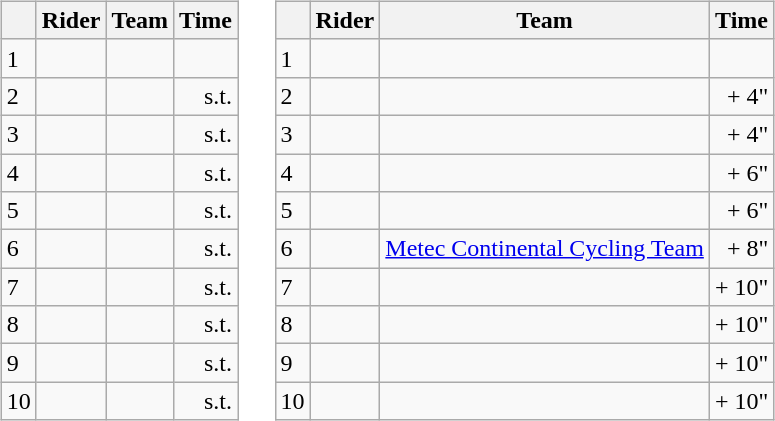<table>
<tr>
<td><br><table class="wikitable">
<tr>
<th></th>
<th>Rider</th>
<th>Team</th>
<th>Time</th>
</tr>
<tr>
<td>1</td>
<td></td>
<td></td>
<td align="right"></td>
</tr>
<tr>
<td>2</td>
<td></td>
<td></td>
<td align="right">s.t.</td>
</tr>
<tr>
<td>3</td>
<td></td>
<td></td>
<td align="right">s.t.</td>
</tr>
<tr>
<td>4</td>
<td></td>
<td></td>
<td align="right">s.t.</td>
</tr>
<tr>
<td>5</td>
<td></td>
<td></td>
<td align="right">s.t.</td>
</tr>
<tr>
<td>6</td>
<td></td>
<td></td>
<td align="right">s.t.</td>
</tr>
<tr>
<td>7</td>
<td></td>
<td></td>
<td align="right">s.t.</td>
</tr>
<tr>
<td>8</td>
<td></td>
<td></td>
<td align="right">s.t.</td>
</tr>
<tr>
<td>9</td>
<td></td>
<td></td>
<td align="right">s.t.</td>
</tr>
<tr>
<td>10</td>
<td></td>
<td></td>
<td align="right">s.t.</td>
</tr>
</table>
</td>
<td></td>
<td><br><table class="wikitable">
<tr>
<th></th>
<th>Rider</th>
<th>Team</th>
<th>Time</th>
</tr>
<tr>
<td>1</td>
<td> </td>
<td></td>
<td align="right"></td>
</tr>
<tr>
<td>2</td>
<td></td>
<td></td>
<td align="right">+ 4"</td>
</tr>
<tr>
<td>3</td>
<td> </td>
<td></td>
<td align="right">+ 4"</td>
</tr>
<tr>
<td>4</td>
<td></td>
<td></td>
<td align="right">+ 6"</td>
</tr>
<tr>
<td>5</td>
<td> </td>
<td></td>
<td align="right">+ 6"</td>
</tr>
<tr>
<td>6</td>
<td></td>
<td><a href='#'>Metec Continental Cycling Team</a></td>
<td align="right">+ 8"</td>
</tr>
<tr>
<td>7</td>
<td></td>
<td></td>
<td align="right">+ 10"</td>
</tr>
<tr>
<td>8</td>
<td></td>
<td></td>
<td align="right">+ 10"</td>
</tr>
<tr>
<td>9</td>
<td></td>
<td></td>
<td align="right">+ 10"</td>
</tr>
<tr>
<td>10</td>
<td></td>
<td></td>
<td align="right">+ 10"</td>
</tr>
</table>
</td>
</tr>
</table>
